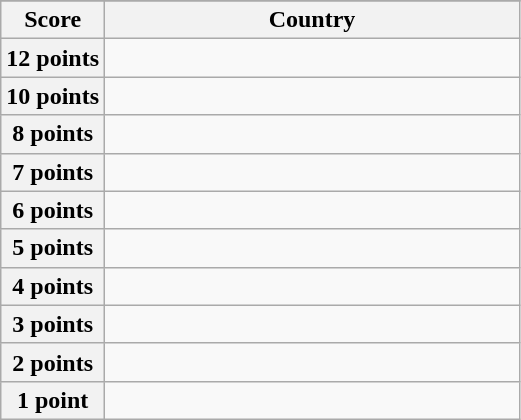<table class="wikitable">
<tr>
</tr>
<tr>
<th scope="col" width="20%">Score</th>
<th scope="col">Country</th>
</tr>
<tr>
<th scope="row">12 points</th>
<td></td>
</tr>
<tr>
<th scope="row">10 points</th>
<td></td>
</tr>
<tr>
<th scope="row">8 points</th>
<td></td>
</tr>
<tr>
<th scope="row">7 points</th>
<td></td>
</tr>
<tr>
<th scope="row">6 points</th>
<td></td>
</tr>
<tr>
<th scope="row">5 points</th>
<td></td>
</tr>
<tr>
<th scope="row">4 points</th>
<td></td>
</tr>
<tr>
<th scope="row">3 points</th>
<td></td>
</tr>
<tr>
<th scope="row">2 points</th>
<td></td>
</tr>
<tr>
<th scope="row">1 point</th>
<td></td>
</tr>
</table>
